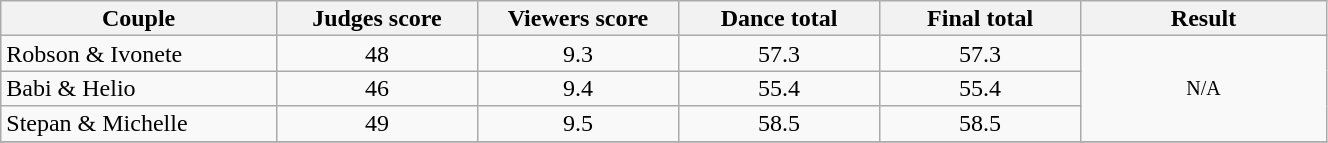<table class="wikitable" style="font-size:100%; line-height:16px; text-align:center" width="70%">
<tr>
<th width=085>Couple</th>
<th width=060>Judges score</th>
<th width=060>Viewers score</th>
<th width=060>Dance total</th>
<th width=060>Final total</th>
<th width=075>Result</th>
</tr>
<tr>
<td align="left">Robson & Ivonete</td>
<td>48</td>
<td>9.3</td>
<td>57.3</td>
<td>57.3</td>
<td rowspan=3><small>N/A</small></td>
</tr>
<tr>
<td align="left">Babi & Helio</td>
<td>46</td>
<td>9.4</td>
<td>55.4</td>
<td>55.4</td>
</tr>
<tr>
<td align="left">Stepan & Michelle</td>
<td>49</td>
<td>9.5</td>
<td>58.5</td>
<td>58.5</td>
</tr>
<tr>
</tr>
</table>
